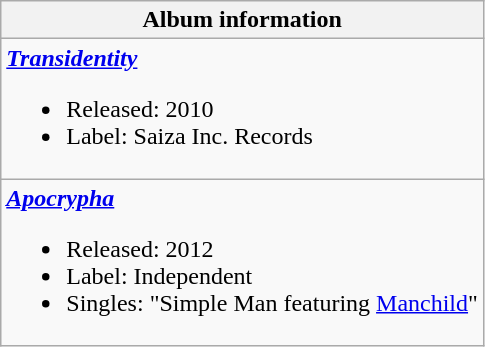<table class="wikitable">
<tr>
<th align="left">Album information</th>
</tr>
<tr>
<td align="left"><strong><em><a href='#'>Transidentity</a></em></strong><br><ul><li>Released: 2010</li><li>Label: Saiza Inc. Records</li></ul></td>
</tr>
<tr>
<td align="left"><strong><em><a href='#'>Apocrypha</a></em></strong><br><ul><li>Released: 2012</li><li>Label: Independent</li><li>Singles: "Simple Man featuring <a href='#'>Manchild</a>"</li></ul></td>
</tr>
</table>
